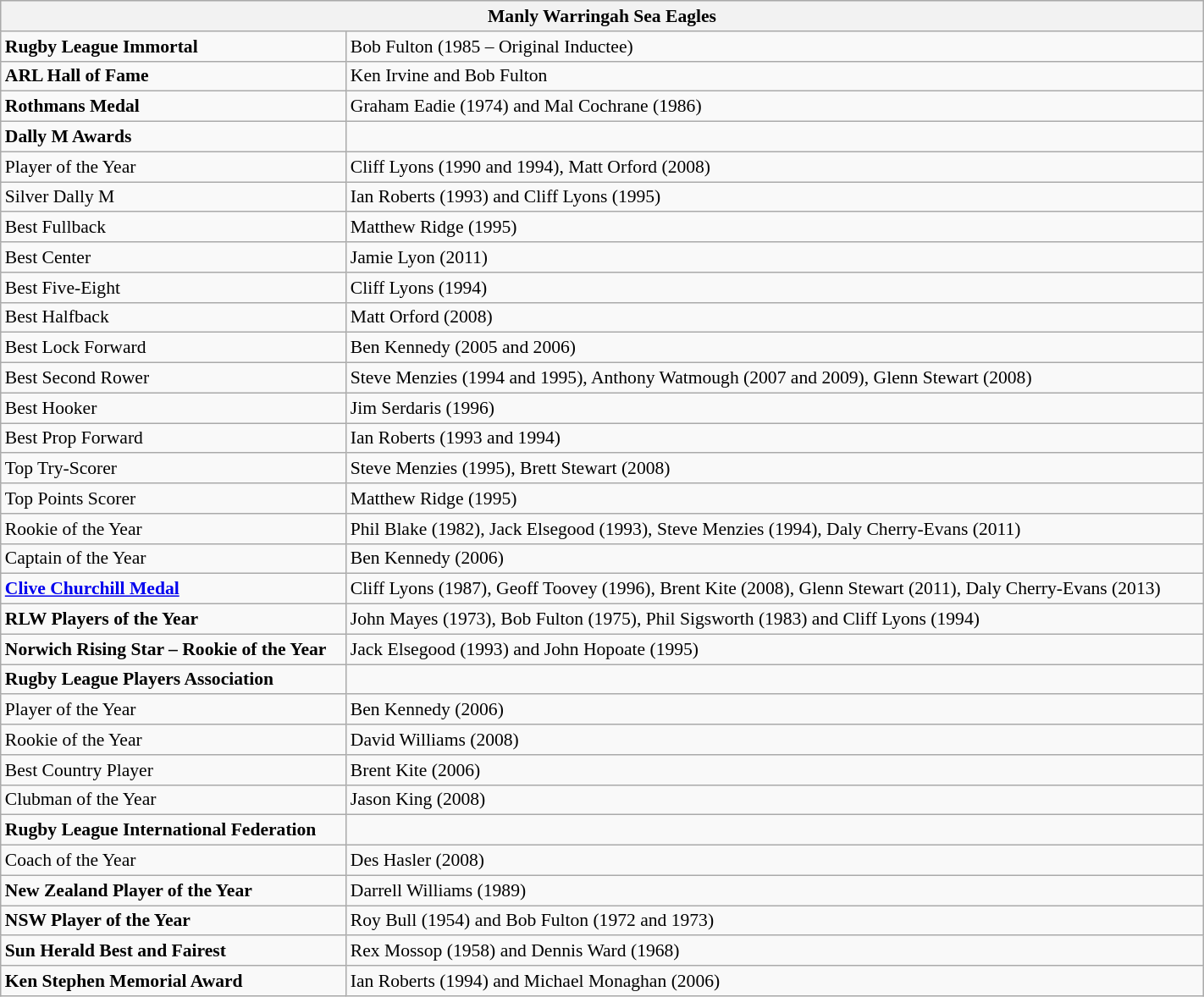<table class="wikitable" width="75%" style="font-size:90%">
<tr bgcolor="#efefef">
<th colspan=11>Manly Warringah Sea Eagles</th>
</tr>
<tr>
<td><strong>Rugby League Immortal</strong> <td> Bob Fulton (1985 – Original Inductee)</td>
</tr>
<tr>
<td><strong>ARL Hall of Fame</strong> <td> Ken Irvine and Bob Fulton</td>
</tr>
<tr>
<td><strong>Rothmans Medal</strong> <td> Graham Eadie (1974) and Mal Cochrane (1986)</td>
</tr>
<tr>
<td><strong>Dally M Awards</strong> <td></td>
</tr>
<tr>
<td>Player of the Year <td> Cliff Lyons (1990 and 1994), Matt Orford (2008)</td>
</tr>
<tr>
<td>Silver Dally M <td> Ian Roberts (1993) and Cliff Lyons (1995)</td>
</tr>
<tr>
<td>Best Fullback <td> Matthew Ridge (1995)</td>
</tr>
<tr>
<td>Best Center <td> Jamie Lyon (2011)</td>
</tr>
<tr>
<td>Best Five-Eight <td> Cliff Lyons (1994)</td>
</tr>
<tr>
<td>Best Halfback <td> Matt Orford (2008)</td>
</tr>
<tr>
<td>Best Lock Forward <td> Ben Kennedy (2005 and 2006)</td>
</tr>
<tr>
<td>Best Second Rower <td> Steve Menzies (1994 and 1995), Anthony Watmough (2007 and 2009), Glenn Stewart (2008)</td>
</tr>
<tr>
<td>Best Hooker <td> Jim Serdaris (1996)</td>
</tr>
<tr>
<td>Best Prop Forward <td> Ian Roberts (1993 and 1994)</td>
</tr>
<tr>
<td>Top Try-Scorer <td> Steve Menzies (1995), Brett Stewart (2008)</td>
</tr>
<tr>
<td>Top Points Scorer <td> Matthew Ridge (1995)</td>
</tr>
<tr>
<td>Rookie of the Year <td> Phil Blake (1982), Jack Elsegood (1993), Steve Menzies (1994), Daly Cherry-Evans (2011)</td>
</tr>
<tr>
<td>Captain of the Year <td> Ben Kennedy (2006)</td>
</tr>
<tr>
<td><strong><a href='#'>Clive Churchill Medal</a></strong> <td> Cliff Lyons (1987), Geoff Toovey (1996), Brent Kite (2008), Glenn Stewart (2011), Daly Cherry-Evans (2013)</td>
</tr>
<tr>
<td><strong>RLW Players of the Year</strong> <td> John Mayes (1973), Bob Fulton (1975), Phil Sigsworth (1983) and Cliff Lyons (1994)</td>
</tr>
<tr>
<td><strong>Norwich Rising Star – Rookie of the Year</strong> <td> Jack Elsegood (1993) and John Hopoate (1995)</td>
</tr>
<tr>
<td><strong>Rugby League Players Association</strong> <td></td>
</tr>
<tr>
<td>Player of the Year <td> Ben Kennedy (2006)</td>
</tr>
<tr>
<td>Rookie of the Year <td> David Williams (2008)</td>
</tr>
<tr>
<td>Best Country Player <td> Brent Kite (2006)</td>
</tr>
<tr>
<td>Clubman of the Year <td> Jason King (2008)</td>
</tr>
<tr>
<td><strong>Rugby League International Federation</strong> <td></td>
</tr>
<tr>
<td>Coach of the Year <td> Des Hasler (2008)</td>
</tr>
<tr>
<td><strong>New Zealand Player of the Year</strong> <td> Darrell Williams (1989)</td>
</tr>
<tr>
<td><strong>NSW Player of the Year</strong> <td> Roy Bull (1954) and Bob Fulton (1972 and 1973)</td>
</tr>
<tr>
<td><strong>Sun Herald Best and Fairest</strong> <td> Rex Mossop (1958) and Dennis Ward (1968)</td>
</tr>
<tr>
<td><strong>Ken Stephen Memorial Award</strong> <td> Ian Roberts (1994) and Michael Monaghan (2006)</td>
</tr>
</table>
